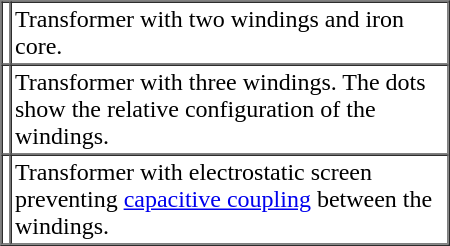<table border="1" cellpadding="2" cellspacing="0" width="300">
<tr>
<td></td>
<td>Transformer with two windings and iron core.</td>
</tr>
<tr>
<td></td>
<td>Transformer with three windings. The dots show the relative configuration of the windings.</td>
</tr>
<tr>
<td></td>
<td>Transformer with electrostatic screen preventing <a href='#'>capacitive coupling</a> between the windings.</td>
</tr>
</table>
